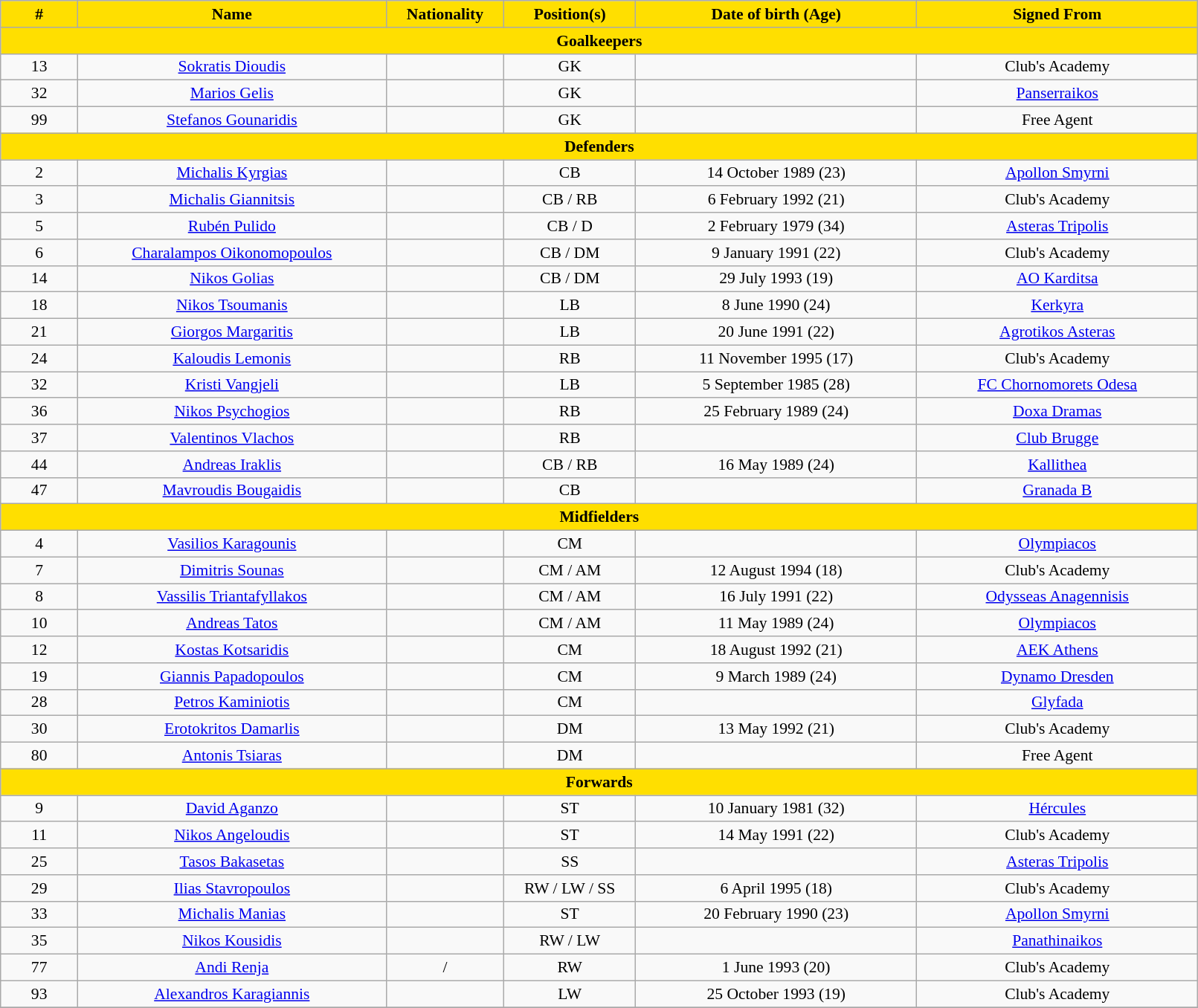<table class="wikitable" style="text-align:center; font-size:90%; width:85%;">
<tr>
<th style="background:#FFDF00; color:black; text-align:center;"; width=50>#</th>
<th style="background:#FFDF00; color:black; text-align:center;"; width=220>Name</th>
<th style="background:#FFDF00; color:black; text-align:center;"; width=80>Nationality</th>
<th style="background:#FFDF00; color:black; text-align:center;"; width=90>Position(s)</th>
<th style="background:#FFDF00; color:black; text-align:center;"; width=200>Date of birth (Age)</th>
<th style="background:#FFDF00; color:black; text-align:center;"; width=200>Signed From</th>
</tr>
<tr>
<th colspan="6" style="background:#FFDF00; color:black; text-align:center"><strong>Goalkeepers</strong></th>
</tr>
<tr>
<td>13</td>
<td><a href='#'>Sokratis Dioudis</a></td>
<td></td>
<td>GK</td>
<td></td>
<td>Club's Academy</td>
</tr>
<tr>
<td>32</td>
<td><a href='#'>Marios Gelis</a></td>
<td></td>
<td>GK</td>
<td></td>
<td> <a href='#'>Panserraikos</a></td>
</tr>
<tr>
<td>99</td>
<td><a href='#'>Stefanos Gounaridis</a></td>
<td></td>
<td>GK</td>
<td></td>
<td>Free Agent</td>
</tr>
<tr>
<th colspan="6" style="background:#FFDF00; color:black; text-align:center"><strong>Defenders</strong></th>
</tr>
<tr>
<td>2</td>
<td><a href='#'>Michalis Kyrgias</a></td>
<td></td>
<td>CB</td>
<td>14 October 1989 (23)</td>
<td> <a href='#'>Apollon Smyrni</a></td>
</tr>
<tr>
<td>3</td>
<td><a href='#'>Michalis Giannitsis</a></td>
<td></td>
<td>CB / RB</td>
<td>6 February 1992 (21)</td>
<td>Club's Academy</td>
</tr>
<tr>
<td>5</td>
<td><a href='#'>Rubén Pulido</a></td>
<td></td>
<td>CB / D</td>
<td>2 February 1979 (34)</td>
<td> <a href='#'>Asteras Tripolis</a></td>
</tr>
<tr>
<td>6</td>
<td><a href='#'>Charalampos Oikonomopoulos</a></td>
<td></td>
<td>CB / DM</td>
<td>9 January 1991 (22)</td>
<td>Club's Academy</td>
</tr>
<tr>
<td>14</td>
<td><a href='#'>Nikos Golias</a></td>
<td></td>
<td>CB / DM</td>
<td>29 July 1993 (19)</td>
<td> <a href='#'>AO Karditsa</a></td>
</tr>
<tr>
<td>18</td>
<td><a href='#'>Nikos Tsoumanis</a></td>
<td></td>
<td>LB</td>
<td>8 June 1990 (24)</td>
<td> <a href='#'>Kerkyra</a></td>
</tr>
<tr>
<td>21</td>
<td><a href='#'>Giorgos Margaritis</a></td>
<td></td>
<td>LB</td>
<td>20 June 1991 (22)</td>
<td> <a href='#'>Agrotikos Asteras</a></td>
</tr>
<tr>
<td>24</td>
<td><a href='#'>Kaloudis Lemonis</a></td>
<td></td>
<td>RB</td>
<td>11 November 1995 (17)</td>
<td>Club's Academy</td>
</tr>
<tr>
<td>32</td>
<td><a href='#'>Kristi Vangjeli</a></td>
<td></td>
<td>LB</td>
<td>5 September 1985 (28)</td>
<td> <a href='#'>FC Chornomorets Odesa</a></td>
</tr>
<tr>
<td>36</td>
<td><a href='#'>Nikos Psychogios</a></td>
<td></td>
<td>RB</td>
<td>25 February 1989 (24)</td>
<td> <a href='#'>Doxa Dramas</a></td>
</tr>
<tr>
<td>37</td>
<td><a href='#'>Valentinos Vlachos</a></td>
<td></td>
<td>RB</td>
<td></td>
<td> <a href='#'>Club Brugge</a></td>
</tr>
<tr>
<td>44</td>
<td><a href='#'>Andreas Iraklis</a></td>
<td></td>
<td>CB / RB</td>
<td>16 May 1989 (24)</td>
<td> <a href='#'>Kallithea</a></td>
</tr>
<tr>
<td>47</td>
<td><a href='#'>Mavroudis Bougaidis</a></td>
<td></td>
<td>CB</td>
<td></td>
<td> <a href='#'>Granada B</a></td>
</tr>
<tr>
<th colspan="6" style="background:#FFDF00; color:black; text-align:center"><strong>Midfielders</strong></th>
</tr>
<tr>
<td>4</td>
<td><a href='#'>Vasilios Karagounis</a></td>
<td></td>
<td>CM</td>
<td></td>
<td> <a href='#'>Olympiacos</a></td>
</tr>
<tr>
<td>7</td>
<td><a href='#'>Dimitris Sounas</a></td>
<td></td>
<td>CM / AM</td>
<td>12 August 1994 (18)</td>
<td>Club's Academy</td>
</tr>
<tr>
<td>8</td>
<td><a href='#'>Vassilis Triantafyllakos</a></td>
<td></td>
<td>CM / AM</td>
<td>16 July 1991 (22)</td>
<td> <a href='#'>Odysseas Anagennisis</a></td>
</tr>
<tr>
<td>10</td>
<td><a href='#'>Andreas Tatos</a></td>
<td></td>
<td>CM / AM</td>
<td>11 May 1989 (24)</td>
<td> <a href='#'>Olympiacos</a></td>
</tr>
<tr>
<td>12</td>
<td><a href='#'>Kostas Kotsaridis</a></td>
<td></td>
<td>CM</td>
<td>18 August 1992 (21)</td>
<td> <a href='#'>AEK Athens</a></td>
</tr>
<tr>
<td>19</td>
<td><a href='#'>Giannis Papadopoulos</a></td>
<td></td>
<td>CM</td>
<td>9 March 1989 (24)</td>
<td> <a href='#'>Dynamo Dresden</a></td>
</tr>
<tr>
<td>28</td>
<td><a href='#'>Petros Kaminiotis</a></td>
<td></td>
<td>CM</td>
<td></td>
<td> <a href='#'>Glyfada</a></td>
</tr>
<tr>
<td>30</td>
<td><a href='#'>Erotokritos Damarlis</a></td>
<td></td>
<td>DM</td>
<td>13 May 1992 (21)</td>
<td>Club's Academy</td>
</tr>
<tr>
<td>80</td>
<td><a href='#'>Antonis Tsiaras</a></td>
<td></td>
<td>DM</td>
<td></td>
<td>Free Agent</td>
</tr>
<tr>
<th colspan="6" style="background:#FFDF00; color:black; text-align:center"><strong>Forwards</strong></th>
</tr>
<tr>
<td>9</td>
<td><a href='#'>David Aganzo</a></td>
<td></td>
<td>ST</td>
<td>10 January 1981 (32)</td>
<td>  <a href='#'>Hércules</a></td>
</tr>
<tr>
<td>11</td>
<td><a href='#'>Nikos Angeloudis</a></td>
<td></td>
<td>ST</td>
<td>14 May 1991 (22)</td>
<td>Club's Academy</td>
</tr>
<tr>
<td>25</td>
<td><a href='#'>Tasos Bakasetas</a></td>
<td></td>
<td>SS</td>
<td></td>
<td> <a href='#'>Asteras Tripolis</a></td>
</tr>
<tr>
<td>29</td>
<td><a href='#'>Ilias Stavropoulos</a></td>
<td></td>
<td>RW / LW / SS</td>
<td>6 April 1995 (18)</td>
<td>Club's Academy</td>
</tr>
<tr>
<td>33</td>
<td><a href='#'>Michalis Manias</a></td>
<td></td>
<td>ST</td>
<td>20 February 1990 (23)</td>
<td> <a href='#'>Apollon Smyrni</a></td>
</tr>
<tr>
<td>35</td>
<td><a href='#'>Nikos Kousidis</a></td>
<td></td>
<td>RW / LW</td>
<td></td>
<td> <a href='#'>Panathinaikos</a></td>
</tr>
<tr>
<td>77</td>
<td><a href='#'>Andi Renja</a></td>
<td> / </td>
<td>RW</td>
<td>1 June 1993 (20)</td>
<td>Club's Academy</td>
</tr>
<tr>
<td>93</td>
<td><a href='#'>Alexandros Karagiannis</a></td>
<td></td>
<td>LW</td>
<td>25 October 1993 (19)</td>
<td>Club's Academy</td>
</tr>
<tr>
</tr>
</table>
